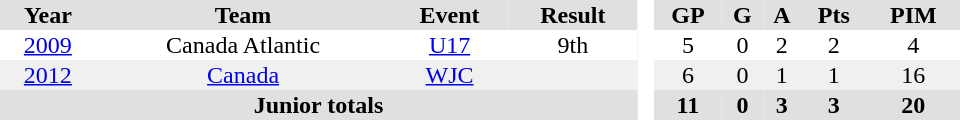<table border="0" cellpadding="1" cellspacing="0" style="text-align:center; width:40em">
<tr ALIGN="center" bgcolor="#e0e0e0">
<th>Year</th>
<th>Team</th>
<th>Event</th>
<th>Result</th>
<th rowspan="99" bgcolor="#ffffff"> </th>
<th>GP</th>
<th>G</th>
<th>A</th>
<th>Pts</th>
<th>PIM</th>
</tr>
<tr>
<td><a href='#'>2009</a></td>
<td>Canada Atlantic</td>
<td><a href='#'>U17</a></td>
<td>9th</td>
<td>5</td>
<td>0</td>
<td>2</td>
<td>2</td>
<td>4</td>
</tr>
<tr bgcolor="#f0f0f0">
<td><a href='#'>2012</a></td>
<td><a href='#'>Canada</a></td>
<td><a href='#'>WJC</a></td>
<td></td>
<td>6</td>
<td>0</td>
<td>1</td>
<td>1</td>
<td>16</td>
</tr>
<tr bgcolor="#e0e0e0">
<th colspan="4">Junior totals</th>
<th>11</th>
<th>0</th>
<th>3</th>
<th>3</th>
<th>20</th>
</tr>
</table>
